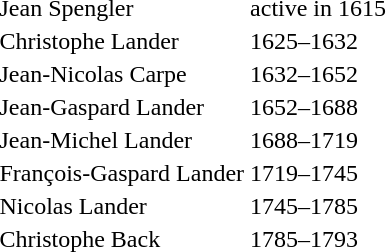<table>
<tr>
<td>Jean Spengler</td>
<td>active in 1615</td>
</tr>
<tr>
<td>Christophe Lander</td>
<td>1625–1632</td>
</tr>
<tr>
<td>Jean-Nicolas Carpe</td>
<td>1632–1652</td>
</tr>
<tr>
<td>Jean-Gaspard Lander</td>
<td>1652–1688</td>
</tr>
<tr>
<td>Jean-Michel Lander</td>
<td>1688–1719</td>
</tr>
<tr>
<td>François-Gaspard Lander</td>
<td>1719–1745</td>
</tr>
<tr>
<td>Nicolas Lander</td>
<td>1745–1785</td>
</tr>
<tr>
<td>Christophe Back</td>
<td>1785–1793</td>
</tr>
</table>
